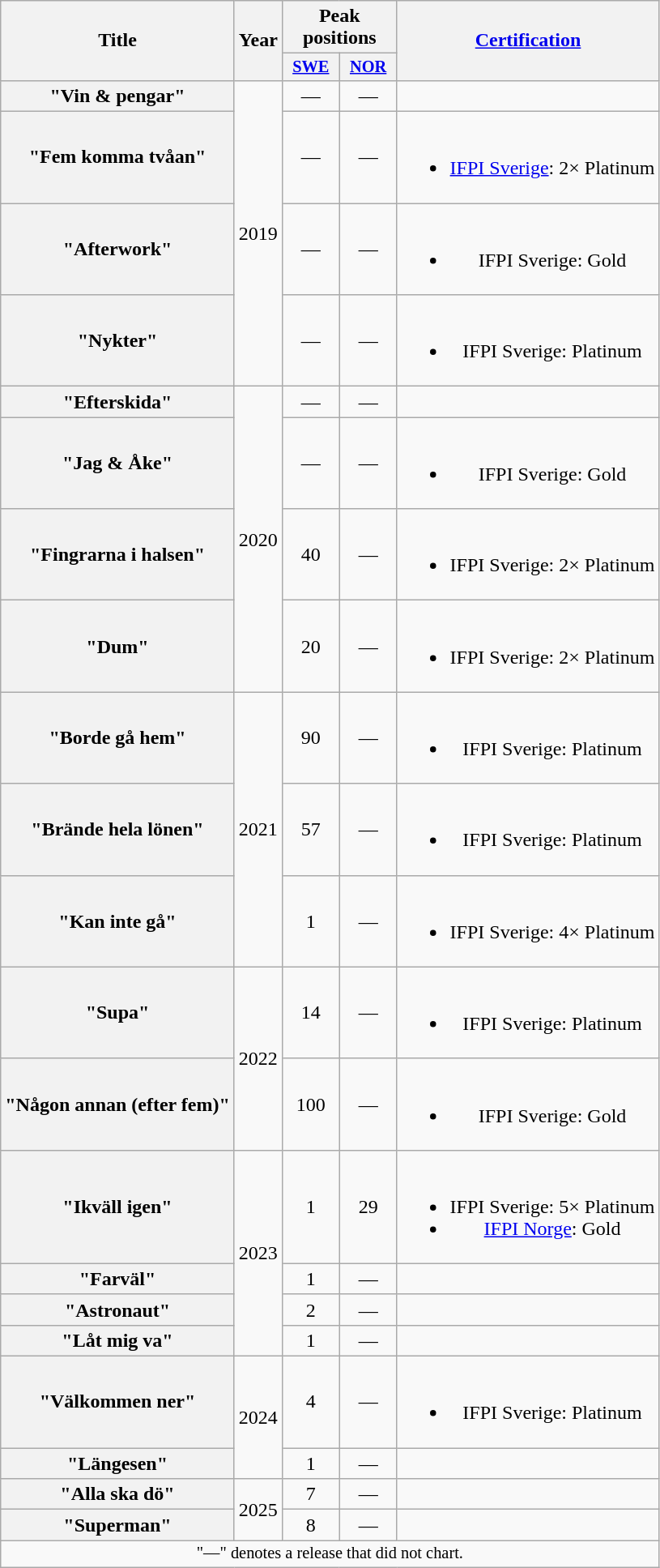<table class="wikitable plainrowheaders" style="text-align:center">
<tr>
<th scope="col" rowspan="2">Title</th>
<th scope="col" rowspan="2">Year</th>
<th scope="col" colspan="2">Peak positions</th>
<th scope="col" rowspan="2"><a href='#'>Certification</a></th>
</tr>
<tr>
<th scope="col" style="width:3em;font-size:85%;"><a href='#'>SWE</a><br></th>
<th scope="col" style="width:3em;font-size:85%;"><a href='#'>NOR</a><br></th>
</tr>
<tr>
<th scope="row">"Vin & pengar"<br></th>
<td rowspan="4">2019</td>
<td>—</td>
<td>—</td>
<td></td>
</tr>
<tr>
<th scope="row">"Fem komma tvåan"</th>
<td>—</td>
<td>—</td>
<td><br><ul><li><a href='#'>IFPI Sverige</a>: 2× Platinum</li></ul></td>
</tr>
<tr>
<th scope="row">"Afterwork"</th>
<td>—</td>
<td>—</td>
<td><br><ul><li>IFPI Sverige: Gold</li></ul></td>
</tr>
<tr>
<th scope="row">"Nykter"</th>
<td>—</td>
<td>—</td>
<td><br><ul><li>IFPI Sverige: Platinum</li></ul></td>
</tr>
<tr>
<th scope="row">"Efterskida"</th>
<td rowspan="4">2020</td>
<td>—</td>
<td>—</td>
<td></td>
</tr>
<tr>
<th scope="row">"Jag & Åke"</th>
<td>—</td>
<td>—</td>
<td><br><ul><li>IFPI Sverige: Gold</li></ul></td>
</tr>
<tr>
<th scope="row">"Fingrarna i halsen"</th>
<td>40</td>
<td>—</td>
<td><br><ul><li>IFPI Sverige: 2× Platinum</li></ul></td>
</tr>
<tr>
<th scope="row">"Dum"</th>
<td>20</td>
<td>—</td>
<td><br><ul><li>IFPI Sverige: 2× Platinum</li></ul></td>
</tr>
<tr>
<th scope="row">"Borde gå hem"</th>
<td rowspan="3">2021</td>
<td>90</td>
<td>—</td>
<td><br><ul><li>IFPI Sverige: Platinum</li></ul></td>
</tr>
<tr>
<th scope="row">"Brände hela lönen"<br></th>
<td>57</td>
<td>—</td>
<td><br><ul><li>IFPI Sverige: Platinum</li></ul></td>
</tr>
<tr>
<th scope="row">"Kan inte gå"</th>
<td>1</td>
<td>—</td>
<td><br><ul><li>IFPI Sverige: 4× Platinum</li></ul></td>
</tr>
<tr>
<th scope="row">"Supa"<br></th>
<td rowspan="2">2022</td>
<td>14</td>
<td>—</td>
<td><br><ul><li>IFPI Sverige: Platinum</li></ul></td>
</tr>
<tr>
<th scope="row">"Någon annan (efter fem)"</th>
<td>100</td>
<td>—</td>
<td><br><ul><li>IFPI Sverige: Gold</li></ul></td>
</tr>
<tr>
<th scope="row">"Ikväll igen"</th>
<td rowspan="4">2023</td>
<td>1</td>
<td>29</td>
<td><br><ul><li>IFPI Sverige: 5× Platinum</li><li><a href='#'>IFPI Norge</a>: Gold</li></ul></td>
</tr>
<tr>
<th scope="row">"Farväl"</th>
<td>1</td>
<td>—</td>
<td></td>
</tr>
<tr>
<th scope="row">"Astronaut"</th>
<td>2</td>
<td>—</td>
<td></td>
</tr>
<tr>
<th scope="row">"Låt mig va"<br></th>
<td>1</td>
<td>—</td>
<td></td>
</tr>
<tr>
<th scope="row">"Välkommen ner"</th>
<td rowspan="2">2024</td>
<td>4</td>
<td>—</td>
<td><br><ul><li>IFPI Sverige: Platinum</li></ul></td>
</tr>
<tr>
<th scope="row">"Längesen"</th>
<td>1</td>
<td>—</td>
<td></td>
</tr>
<tr>
<th scope="row">"Alla ska dö"</th>
<td rowspan="2">2025</td>
<td>7<br></td>
<td>—</td>
<td></td>
</tr>
<tr>
<th scope="row">"Superman"<br></th>
<td>8<br></td>
<td>—</td>
<td></td>
</tr>
<tr>
<td colspan="5" style="font-size:85%">"—" denotes a release that did not chart.</td>
</tr>
</table>
